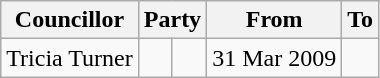<table class=wikitable>
<tr>
<th>Councillor</th>
<th colspan=2>Party</th>
<th>From</th>
<th>To</th>
</tr>
<tr>
<td>Tricia Turner</td>
<td></td>
<td></td>
<td align=right>31 Mar 2009</td>
</tr>
</table>
